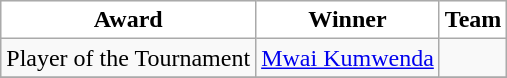<table class="wikitable collapsible">
<tr>
<th style="background:white;">Award</th>
<th style="background:white;">Winner</th>
<th style="background:white;">Team</th>
</tr>
<tr>
<td>Player of the Tournament</td>
<td><a href='#'>Mwai Kumwenda</a></td>
<td></td>
</tr>
<tr>
</tr>
</table>
